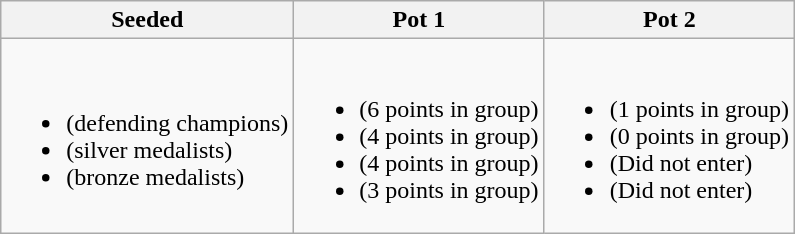<table class="wikitable">
<tr>
<th rowspan=1>Seeded</th>
<th rowspan=1>Pot 1</th>
<th rowspan=1>Pot 2</th>
</tr>
<tr>
<td><br><ul><li> (defending champions)</li><li> (silver medalists)</li><li> (bronze medalists)</li></ul></td>
<td><br><ul><li> (6 points in group)</li><li> (4 points in group)</li><li> (4 points in group)</li><li> (3 points in group)</li></ul></td>
<td><br><ul><li> (1 points in group)</li><li> (0 points in group)</li><li> (Did not enter)</li><li> (Did not enter)</li></ul></td>
</tr>
</table>
